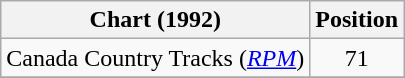<table class="wikitable sortable">
<tr>
<th scope="col">Chart (1992)</th>
<th scope="col">Position</th>
</tr>
<tr>
<td>Canada Country Tracks (<em><a href='#'>RPM</a></em>)</td>
<td align="center">71</td>
</tr>
<tr>
</tr>
</table>
